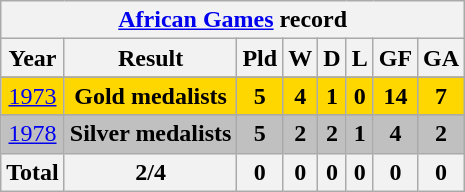<table class="wikitable" style="text-align: center;">
<tr>
<th colspan=9><a href='#'>African Games</a> record</th>
</tr>
<tr>
<th>Year</th>
<th>Result</th>
<th>Pld</th>
<th>W</th>
<th>D</th>
<th>L</th>
<th>GF</th>
<th>GA</th>
</tr>
<tr>
</tr>
<tr bgcolor=gold>
<td> <a href='#'>1973</a></td>
<td><strong>Gold medalists</strong></td>
<td><strong>5</strong></td>
<td><strong>4</strong></td>
<td><strong>1</strong></td>
<td><strong>0</strong></td>
<td><strong>14</strong></td>
<td><strong>7</strong></td>
</tr>
<tr>
</tr>
<tr bgcolor=silver>
<td> <a href='#'>1978</a></td>
<td><strong>Silver medalists</strong></td>
<td><strong>5</strong></td>
<td><strong>2</strong></td>
<td><strong>2</strong></td>
<td><strong>1</strong></td>
<td><strong>4</strong></td>
<td><strong>2</strong></td>
</tr>
<tr>
<th>Total</th>
<th>2/4</th>
<th>0</th>
<th>0</th>
<th>0</th>
<th>0</th>
<th>0</th>
<th>0</th>
</tr>
</table>
